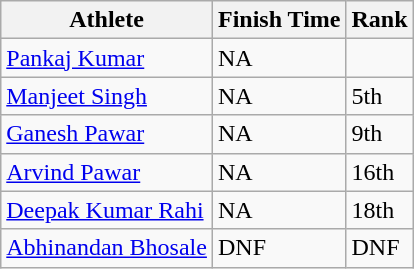<table class="wikitable">
<tr>
<th>Athlete</th>
<th>Finish Time</th>
<th>Rank</th>
</tr>
<tr>
<td><a href='#'>Pankaj Kumar</a></td>
<td>NA</td>
<td></td>
</tr>
<tr>
<td><a href='#'>Manjeet Singh</a></td>
<td>NA</td>
<td>5th</td>
</tr>
<tr>
<td><a href='#'>Ganesh Pawar</a></td>
<td>NA</td>
<td>9th</td>
</tr>
<tr>
<td><a href='#'>Arvind Pawar</a></td>
<td>NA</td>
<td>16th</td>
</tr>
<tr>
<td><a href='#'>Deepak Kumar Rahi</a></td>
<td>NA</td>
<td>18th</td>
</tr>
<tr>
<td><a href='#'>Abhinandan Bhosale</a></td>
<td>DNF</td>
<td>DNF</td>
</tr>
</table>
